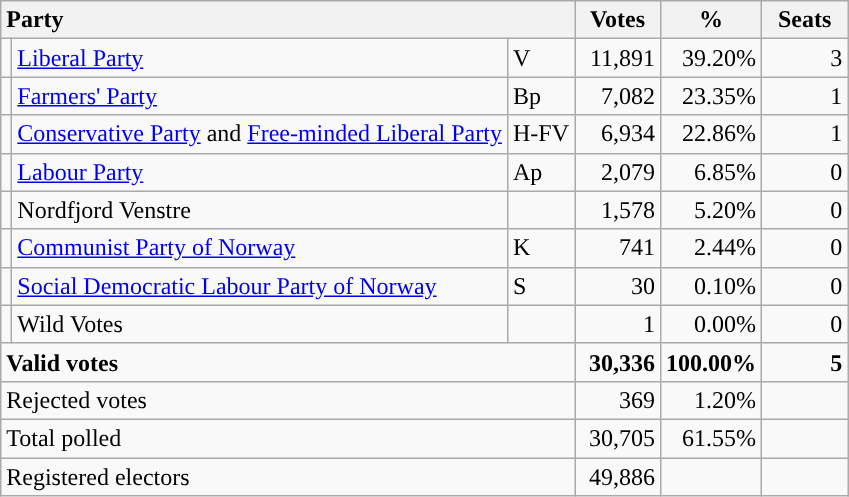<table class="wikitable" border="1" style="text-align:right;">
<tr>
<th style="text-align:left;" colspan=3>Party</th>
<th align=center width="50">Votes</th>
<th align=center width="50">%</th>
<th align=center width="50">Seats</th>
</tr>
<tr>
<td style="color:inherit;background:"></td>
<td align=left><a href='#'>Liberal Party</a></td>
<td align=left>V</td>
<td>11,891</td>
<td>39.20%</td>
<td>3</td>
</tr>
<tr>
<td style="color:inherit;background:"></td>
<td align=left><a href='#'>Farmers' Party</a></td>
<td align=left>Bp</td>
<td>7,082</td>
<td>23.35%</td>
<td>1</td>
</tr>
<tr>
<td></td>
<td align=left><a href='#'>Conservative Party</a> and <a href='#'>Free-minded Liberal Party</a></td>
<td align=left>H-FV</td>
<td>6,934</td>
<td>22.86%</td>
<td>1</td>
</tr>
<tr>
<td style="color:inherit;background:"></td>
<td align=left><a href='#'>Labour Party</a></td>
<td align=left>Ap</td>
<td>2,079</td>
<td>6.85%</td>
<td>0</td>
</tr>
<tr>
<td></td>
<td align=left>Nordfjord Venstre</td>
<td align=left></td>
<td>1,578</td>
<td>5.20%</td>
<td>0</td>
</tr>
<tr>
<td style="color:inherit;background:"></td>
<td align=left><a href='#'>Communist Party of Norway</a></td>
<td align=left>K</td>
<td>741</td>
<td>2.44%</td>
<td>0</td>
</tr>
<tr>
<td style="color:inherit;background:"></td>
<td align=left><a href='#'>Social Democratic Labour Party of Norway</a></td>
<td align=left>S</td>
<td>30</td>
<td>0.10%</td>
<td>0</td>
</tr>
<tr>
<td></td>
<td align=left>Wild Votes</td>
<td align=left></td>
<td>1</td>
<td>0.00%</td>
<td>0</td>
</tr>
<tr style="font-weight:bold">
<td align=left colspan=3>Valid votes</td>
<td>30,336</td>
<td>100.00%</td>
<td>5</td>
</tr>
<tr>
<td align=left colspan=3>Rejected votes</td>
<td>369</td>
<td>1.20%</td>
<td></td>
</tr>
<tr>
<td align=left colspan=3>Total polled</td>
<td>30,705</td>
<td>61.55%</td>
<td></td>
</tr>
<tr>
<td align=left colspan=3>Registered electors</td>
<td>49,886</td>
<td></td>
<td></td>
</tr>
</table>
